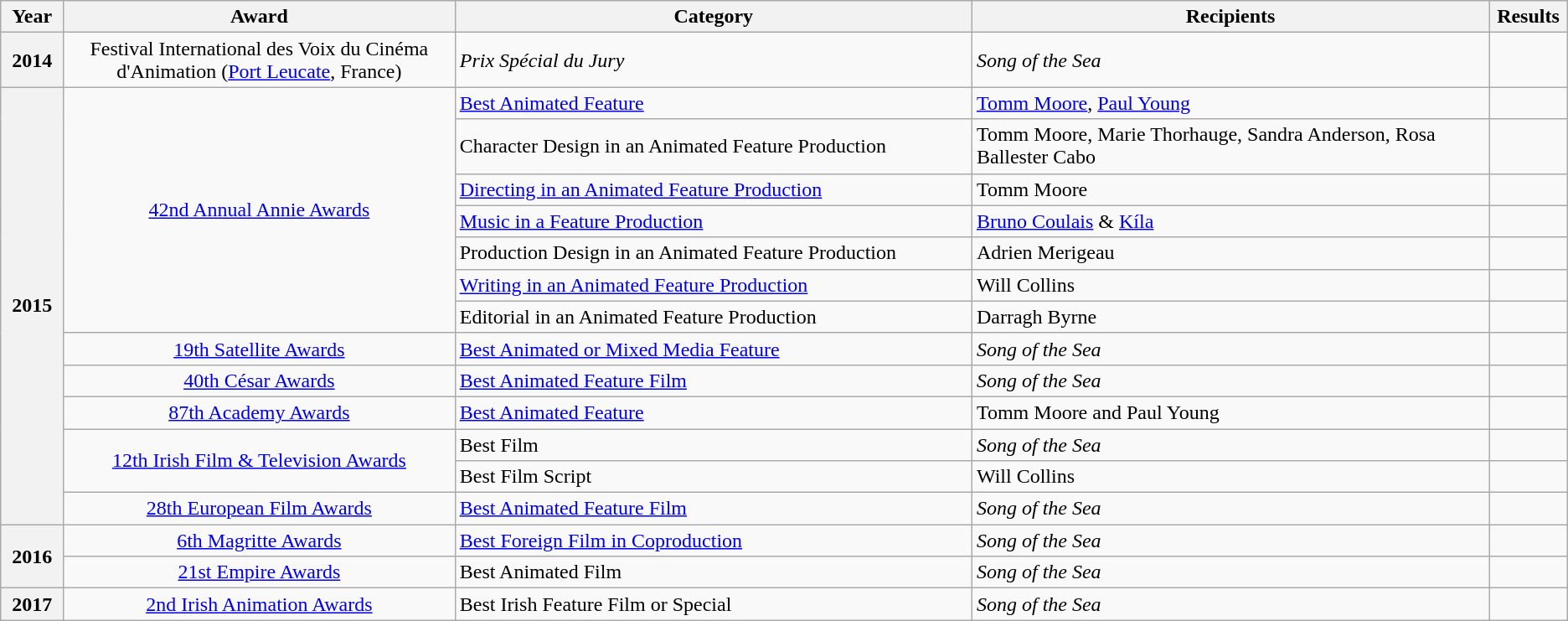<table class="wikitable plainrowheaders">
<tr>
<th scope="col" style="width:4%;">Year</th>
<th scope="col" style="width:25%;">Award</th>
<th scope="col" style="width:33%;">Category</th>
<th scope="col" style="width:33%;">Recipients</th>
<th scope="col" style="width:5%;">Results</th>
</tr>
<tr>
<th scope="row" rowspan="1" style="text-align:center;">2014</th>
<td scope="row" rowspan="1" style="text-align:center;">Festival International des Voix du Cinéma d'Animation (<a href='#'>Port Leucate</a>, France)</td>
<td><em>Prix Spécial du Jury</em></td>
<td><em>Song of the Sea</em></td>
<td></td>
</tr>
<tr>
<th scope="row" rowspan="13" style="text-align:center;">2015</th>
<td scope="row" rowspan="7" style="text-align:center;"><a href='#'>42nd Annual Annie Awards</a></td>
<td><a href='#'>Best Animated Feature</a></td>
<td><a href='#'>Tomm Moore</a>, <a href='#'>Paul Young</a></td>
<td></td>
</tr>
<tr>
<td>Character Design in an Animated Feature Production</td>
<td>Tomm Moore, Marie Thorhauge, Sandra Anderson, Rosa Ballester Cabo</td>
<td></td>
</tr>
<tr>
<td><a href='#'>Directing in an Animated Feature Production</a></td>
<td>Tomm Moore</td>
<td></td>
</tr>
<tr>
<td><a href='#'>Music in a Feature Production</a></td>
<td><a href='#'>Bruno Coulais</a> & <a href='#'>Kíla</a></td>
<td></td>
</tr>
<tr>
<td>Production Design in an Animated Feature Production</td>
<td>Adrien Merigeau</td>
<td></td>
</tr>
<tr>
<td><a href='#'>Writing in an Animated Feature Production</a></td>
<td>Will Collins</td>
<td></td>
</tr>
<tr>
<td>Editorial in an Animated Feature Production</td>
<td>Darragh Byrne</td>
<td></td>
</tr>
<tr>
<td scope="row" rowspan="1" style="text-align:center;"><a href='#'>19th Satellite Awards</a></td>
<td><a href='#'>Best Animated or Mixed Media Feature</a></td>
<td><em>Song of the Sea</em></td>
<td></td>
</tr>
<tr>
<td scope="row" rowspan="1" style="text-align:center;"><a href='#'>40th César Awards</a></td>
<td><a href='#'>Best Animated Feature Film</a></td>
<td><em>Song of the Sea</em></td>
<td></td>
</tr>
<tr>
<td scope="row" rowspan="1" style="text-align:center;"><a href='#'>87th Academy Awards</a></td>
<td><a href='#'>Best Animated Feature</a></td>
<td>Tomm Moore and Paul Young</td>
<td></td>
</tr>
<tr>
<td scope="row" rowspan="2" style="text-align:center;"><a href='#'>12th Irish Film & Television Awards</a></td>
<td>Best Film</td>
<td><em>Song of the Sea</em></td>
<td></td>
</tr>
<tr>
<td>Best Film Script</td>
<td>Will Collins</td>
<td></td>
</tr>
<tr>
<td scope="row" rowspan="1" style="text-align:center;"><a href='#'>28th European Film Awards</a></td>
<td><a href='#'>Best Animated Feature Film</a></td>
<td><em>Song of the Sea</em></td>
<td></td>
</tr>
<tr>
<th scope="row" rowspan="2" style="text-align:center;">2016</th>
<td scope="row" rowspan="1" style="text-align:center;"><a href='#'>6th Magritte Awards</a></td>
<td><a href='#'>Best Foreign Film in Coproduction</a></td>
<td><em>Song of the Sea</em></td>
<td></td>
</tr>
<tr>
<td scope="row" rowspan="1" style="text-align:center;"><a href='#'>21st Empire Awards</a></td>
<td>Best Animated Film</td>
<td><em>Song of the Sea</em></td>
<td></td>
</tr>
<tr>
<th scope="row" rowspan="1" style="text-align:center;">2017</th>
<td scope="row" rowspan="1" style="text-align:center;"><a href='#'>2nd Irish Animation Awards</a></td>
<td>Best Irish Feature Film or Special</td>
<td><em>Song of the Sea</em></td>
<td></td>
</tr>
</table>
